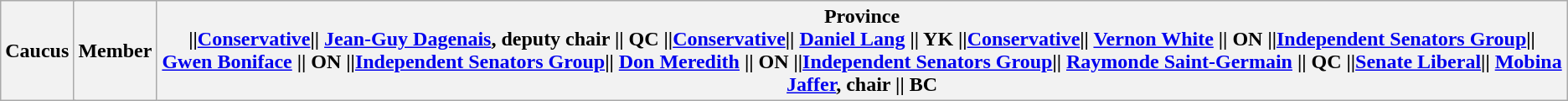<table class="wikitable">
<tr>
<th colspan="2">Caucus</th>
<th>Member</th>
<th>Province<br>||<a href='#'>Conservative</a>|| <a href='#'>Jean-Guy Dagenais</a>, deputy chair || QC
||<a href='#'>Conservative</a>|| <a href='#'>Daniel Lang</a> || YK
||<a href='#'>Conservative</a>|| <a href='#'>Vernon White</a> || ON
||<a href='#'>Independent Senators Group</a>|| <a href='#'>Gwen Boniface</a> || ON
||<a href='#'>Independent Senators Group</a>|| <a href='#'>Don Meredith</a> || ON
||<a href='#'>Independent Senators Group</a>|| <a href='#'>Raymonde Saint-Germain</a> || QC
||<a href='#'>Senate Liberal</a>|| <a href='#'>Mobina Jaffer</a>, chair || BC</th>
</tr>
</table>
